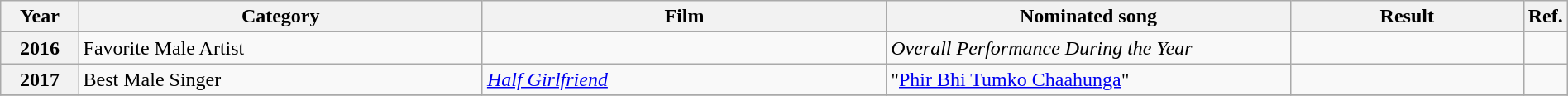<table class="wikitable plainrowheaders" width="100%" "textcolor:#000;">
<tr>
<th scope="col" width=5%><strong>Year</strong></th>
<th scope="col" width=26%><strong>Category</strong></th>
<th scope="col" width=26%><strong>Film</strong></th>
<th scope="col" width=26%><strong>Nominated song</strong></th>
<th scope="col" width=15%><strong>Result</strong></th>
<th scope="col" width=2%><strong>Ref.</strong></th>
</tr>
<tr>
<th scope="row">2016</th>
<td>Favorite Male Artist</td>
<td></td>
<td><em>Overall Performance During the Year</em></td>
<td></td>
<td></td>
</tr>
<tr>
<th scope="row">2017</th>
<td>Best Male Singer</td>
<td><em><a href='#'>Half Girlfriend</a></em></td>
<td>"<a href='#'>Phir Bhi Tumko Chaahunga</a>"</td>
<td></td>
<td></td>
</tr>
<tr>
</tr>
</table>
